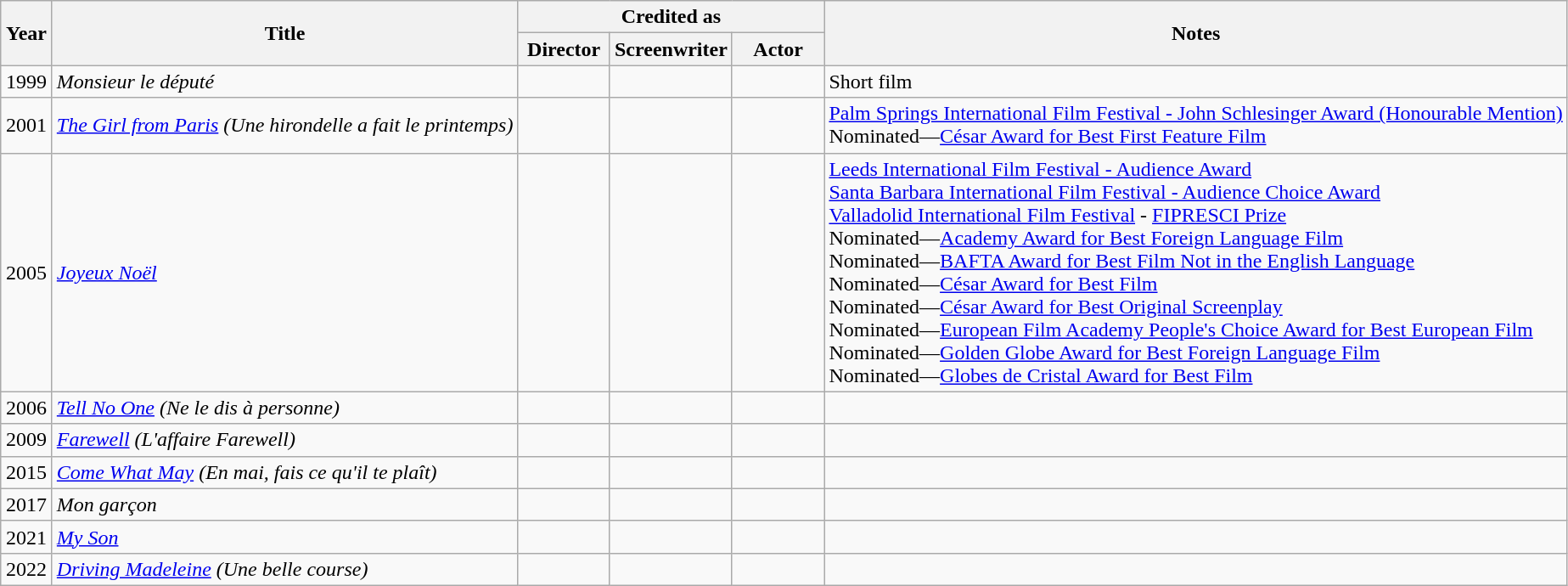<table class="wikitable sortable">
<tr>
<th rowspan=2 width="33">Year</th>
<th rowspan=2>Title</th>
<th colspan=3>Credited as</th>
<th rowspan=2>Notes</th>
</tr>
<tr>
<th width=65>Director</th>
<th width=65>Screenwriter</th>
<th width=65>Actor</th>
</tr>
<tr>
<td align="center">1999</td>
<td align="left"><em>Monsieur le député</em></td>
<td></td>
<td></td>
<td></td>
<td>Short film</td>
</tr>
<tr>
<td align="center">2001</td>
<td align="left"><em><a href='#'>The Girl from Paris</a> (Une hirondelle a fait le printemps)</em></td>
<td></td>
<td></td>
<td></td>
<td><a href='#'>Palm Springs International Film Festival - John Schlesinger Award (Honourable Mention)</a><br>Nominated—<a href='#'>César Award for Best First Feature Film</a></td>
</tr>
<tr>
<td align="center">2005</td>
<td align="left"><em><a href='#'>Joyeux Noël</a></em></td>
<td></td>
<td></td>
<td></td>
<td><a href='#'>Leeds International Film Festival - Audience Award</a><br><a href='#'>Santa Barbara International Film Festival - Audience Choice Award</a><br><a href='#'>Valladolid International Film Festival</a> - <a href='#'>FIPRESCI Prize</a><br>Nominated—<a href='#'>Academy Award for Best Foreign Language Film</a><br>Nominated—<a href='#'>BAFTA Award for Best Film Not in the English Language</a><br>Nominated—<a href='#'>César Award for Best Film</a><br>Nominated—<a href='#'>César Award for Best Original Screenplay</a><br>Nominated—<a href='#'>European Film Academy People's Choice Award for Best European Film</a><br>Nominated—<a href='#'>Golden Globe Award for Best Foreign Language Film</a><br>Nominated—<a href='#'>Globes de Cristal Award for Best Film</a></td>
</tr>
<tr>
<td align="center">2006</td>
<td align="left"><em><a href='#'>Tell No One</a> (Ne le dis à personne)</em></td>
<td></td>
<td></td>
<td></td>
<td></td>
</tr>
<tr>
<td align="center">2009</td>
<td align="left"><em><a href='#'>Farewell</a> (L'affaire Farewell)</em></td>
<td></td>
<td></td>
<td></td>
<td></td>
</tr>
<tr>
<td align="center">2015</td>
<td align="left"><em><a href='#'>Come What May</a> (En mai, fais ce qu'il te plaît)</em></td>
<td></td>
<td></td>
<td></td>
<td></td>
</tr>
<tr>
<td align="center">2017</td>
<td align="left"><em>Mon garçon</em></td>
<td></td>
<td></td>
<td></td>
<td></td>
</tr>
<tr>
<td align="center">2021</td>
<td align="left"><em><a href='#'>My Son</a></em></td>
<td></td>
<td></td>
<td></td>
<td></td>
</tr>
<tr>
<td align="center">2022</td>
<td align="left"><em><a href='#'>Driving Madeleine</a> (Une belle course)</em></td>
<td></td>
<td></td>
<td></td>
<td></td>
</tr>
</table>
